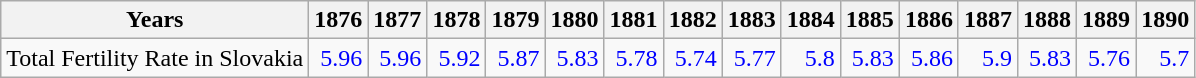<table class="wikitable " style="text-align:right">
<tr>
<th>Years</th>
<th>1876</th>
<th>1877</th>
<th>1878</th>
<th>1879</th>
<th>1880</th>
<th>1881</th>
<th>1882</th>
<th>1883</th>
<th>1884</th>
<th>1885</th>
<th>1886</th>
<th>1887</th>
<th>1888</th>
<th>1889</th>
<th>1890</th>
</tr>
<tr>
<td align="left">Total Fertility Rate in Slovakia</td>
<td style="text-align:right; color:blue;">5.96</td>
<td style="text-align:right; color:blue;">5.96</td>
<td style="text-align:right; color:blue;">5.92</td>
<td style="text-align:right; color:blue;">5.87</td>
<td style="text-align:right; color:blue;">5.83</td>
<td style="text-align:right; color:blue;">5.78</td>
<td style="text-align:right; color:blue;">5.74</td>
<td style="text-align:right; color:blue;">5.77</td>
<td style="text-align:right; color:blue;">5.8</td>
<td style="text-align:right; color:blue;">5.83</td>
<td style="text-align:right; color:blue;">5.86</td>
<td style="text-align:right; color:blue;">5.9</td>
<td style="text-align:right; color:blue;">5.83</td>
<td style="text-align:right; color:blue;">5.76</td>
<td style="text-align:right; color:blue;">5.7</td>
</tr>
</table>
